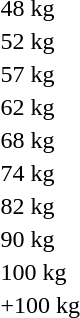<table>
<tr>
<td>48 kg</td>
<td></td>
<td></td>
<td></td>
</tr>
<tr>
<td>52 kg</td>
<td></td>
<td></td>
<td></td>
</tr>
<tr>
<td>57 kg</td>
<td></td>
<td></td>
<td></td>
</tr>
<tr>
<td>62 kg</td>
<td></td>
<td></td>
<td></td>
</tr>
<tr>
<td>68 kg</td>
<td></td>
<td></td>
<td></td>
</tr>
<tr>
<td>74 kg</td>
<td></td>
<td></td>
<td></td>
</tr>
<tr>
<td>82 kg</td>
<td></td>
<td></td>
<td></td>
</tr>
<tr>
<td>90 kg</td>
<td></td>
<td></td>
<td></td>
</tr>
<tr>
<td>100 kg</td>
<td></td>
<td></td>
<td></td>
</tr>
<tr>
<td>+100 kg</td>
<td></td>
<td></td>
<td></td>
</tr>
</table>
